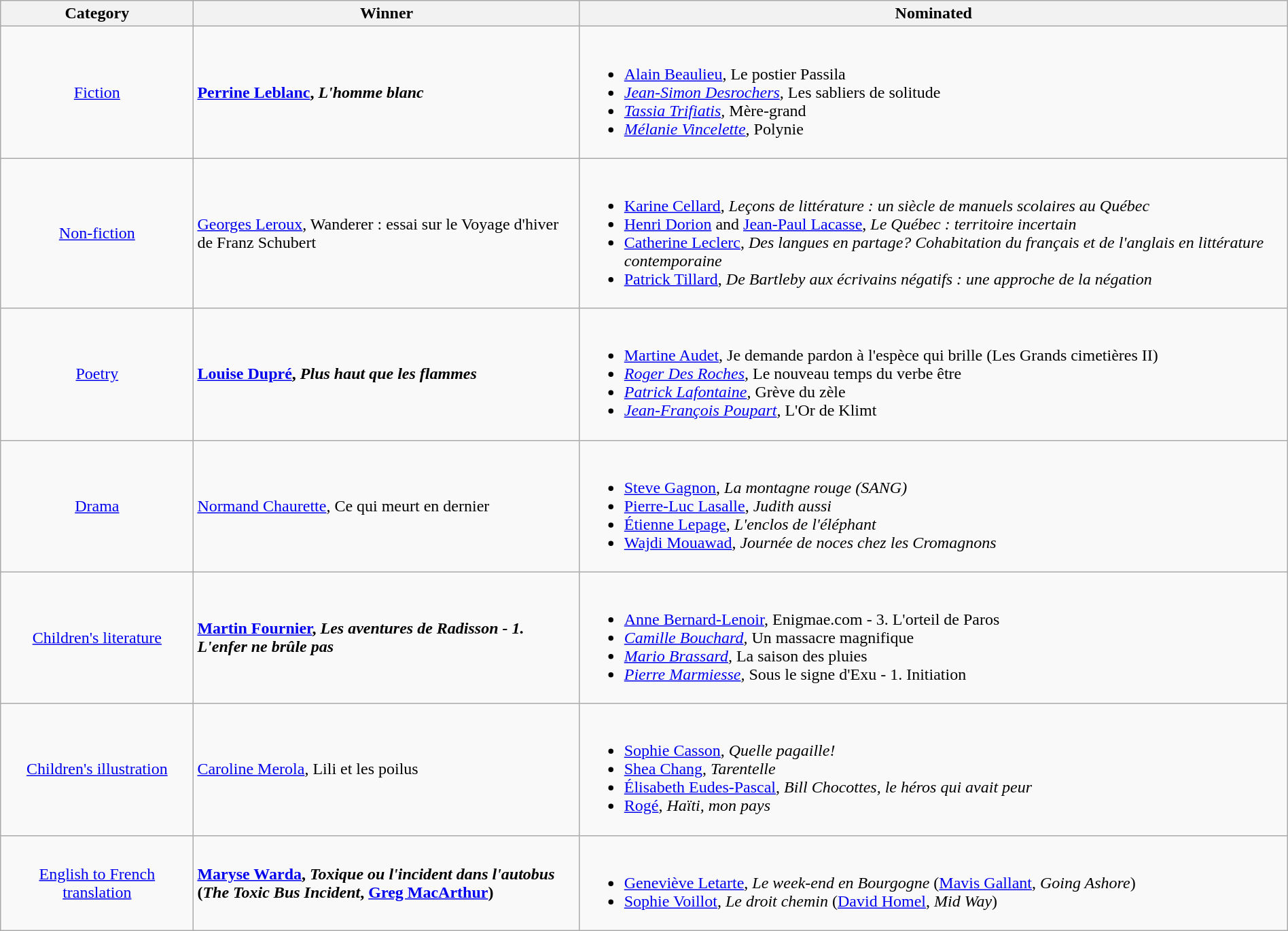<table class="wikitable" width="100%">
<tr>
<th width=15%>Category</th>
<th width=30%>Winner</th>
<th width=55%>Nominated</th>
</tr>
<tr>
<td align="center"><a href='#'>Fiction</a></td>
<td> <strong><a href='#'>Perrine Leblanc</a>, <em>L'homme blanc<strong><em></td>
<td><br><ul><li><a href='#'>Alain Beaulieu</a>, </em>Le postier Passila<em></li><li><a href='#'>Jean-Simon Desrochers</a>, </em>Les sabliers de solitude<em></li><li><a href='#'>Tassia Trifiatis</a>, </em>Mère-grand<em></li><li><a href='#'>Mélanie Vincelette</a>, </em>Polynie<em></li></ul></td>
</tr>
<tr>
<td align="center"><a href='#'>Non-fiction</a></td>
<td> </strong><a href='#'>Georges Leroux</a>, </em>Wanderer : essai sur le Voyage d'hiver de Franz Schubert</em></strong></td>
<td><br><ul><li><a href='#'>Karine Cellard</a>, <em>Leçons de littérature : un siècle de manuels scolaires au Québec</em></li><li><a href='#'>Henri Dorion</a> and <a href='#'>Jean-Paul Lacasse</a>, <em>Le Québec : territoire incertain</em></li><li><a href='#'>Catherine Leclerc</a>, <em>Des langues en partage? Cohabitation du français et de l'anglais en littérature contemporaine</em></li><li><a href='#'>Patrick Tillard</a>, <em>De Bartleby aux écrivains négatifs : une approche de la négation</em></li></ul></td>
</tr>
<tr>
<td align="center"><a href='#'>Poetry</a></td>
<td> <strong><a href='#'>Louise Dupré</a>, <em>Plus haut que les flammes<strong><em></td>
<td><br><ul><li><a href='#'>Martine Audet</a>, </em>Je demande pardon à l'espèce qui brille (Les Grands cimetières II)<em></li><li><a href='#'>Roger Des Roches</a>, </em>Le nouveau temps du verbe être<em></li><li><a href='#'>Patrick Lafontaine</a>, </em>Grève du zèle<em></li><li><a href='#'>Jean-François Poupart</a>, </em>L'Or de Klimt<em></li></ul></td>
</tr>
<tr>
<td align="center"><a href='#'>Drama</a></td>
<td> </strong><a href='#'>Normand Chaurette</a>, </em>Ce qui meurt en dernier</em></strong></td>
<td><br><ul><li><a href='#'>Steve Gagnon</a>, <em>La montagne rouge (SANG)</em></li><li><a href='#'>Pierre-Luc Lasalle</a>, <em>Judith aussi</em></li><li><a href='#'>Étienne Lepage</a>, <em>L'enclos de l'éléphant</em></li><li><a href='#'>Wajdi Mouawad</a>, <em>Journée de noces chez les Cromagnons</em></li></ul></td>
</tr>
<tr>
<td align="center"><a href='#'>Children's literature</a></td>
<td> <strong><a href='#'>Martin Fournier</a>, <em>Les aventures de Radisson - 1. L'enfer ne brûle pas<strong><em></td>
<td><br><ul><li><a href='#'>Anne Bernard-Lenoir</a>, </em>Enigmae.com - 3. L'orteil de Paros<em></li><li><a href='#'>Camille Bouchard</a>, </em>Un massacre magnifique<em></li><li><a href='#'>Mario Brassard</a>, </em>La saison des pluies<em></li><li><a href='#'>Pierre Marmiesse</a>, </em>Sous le signe d'Exu - 1. Initiation<em></li></ul></td>
</tr>
<tr>
<td align="center"><a href='#'>Children's illustration</a></td>
<td> </strong><a href='#'>Caroline Merola</a>, </em>Lili et les poilus</em></strong></td>
<td><br><ul><li><a href='#'>Sophie Casson</a>, <em>Quelle pagaille!</em></li><li><a href='#'>Shea Chang</a>, <em>Tarentelle</em></li><li><a href='#'>Élisabeth Eudes-Pascal</a>, <em>Bill Chocottes, le héros qui avait peur</em></li><li><a href='#'>Rogé</a>, <em>Haïti, mon pays</em></li></ul></td>
</tr>
<tr>
<td align="center"><a href='#'>English to French translation</a></td>
<td> <strong><a href='#'>Maryse Warda</a>, <em>Toxique ou l'incident dans l'autobus</em> (<em>The Toxic Bus Incident</em>, <a href='#'>Greg MacArthur</a>)</strong></td>
<td><br><ul><li><a href='#'>Geneviève Letarte</a>, <em>Le week-end en Bourgogne</em> (<a href='#'>Mavis Gallant</a>, <em>Going Ashore</em>)</li><li><a href='#'>Sophie Voillot</a>, <em>Le droit chemin</em> (<a href='#'>David Homel</a>, <em>Mid Way</em>)</li></ul></td>
</tr>
</table>
